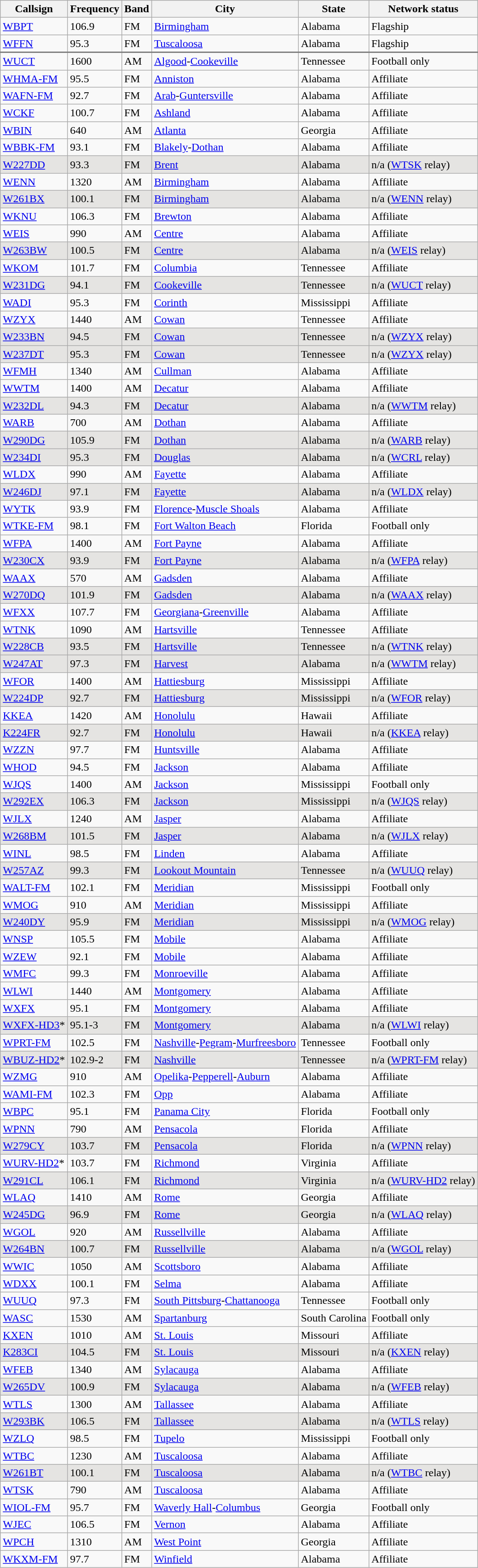<table class="wikitable sortable" border="1">
<tr>
<th>Callsign</th>
<th>Frequency</th>
<th>Band</th>
<th>City</th>
<th>State</th>
<th>Network status</th>
</tr>
<tr>
<td><a href='#'>WBPT</a></td>
<td>106.9</td>
<td>FM</td>
<td><a href='#'>Birmingham</a></td>
<td>Alabama</td>
<td>Flagship</td>
</tr>
<tr style="border-bottom:2px solid gray;">
<td><a href='#'>WFFN</a></td>
<td>95.3</td>
<td>FM</td>
<td><a href='#'>Tuscaloosa</a></td>
<td>Alabama</td>
<td>Flagship</td>
</tr>
<tr>
<td><a href='#'>WUCT</a></td>
<td>1600</td>
<td>AM</td>
<td><a href='#'>Algood</a>-<a href='#'>Cookeville</a></td>
<td>Tennessee</td>
<td>Football only</td>
</tr>
<tr>
<td><a href='#'>WHMA-FM</a></td>
<td>95.5</td>
<td>FM</td>
<td><a href='#'>Anniston</a></td>
<td>Alabama</td>
<td>Affiliate</td>
</tr>
<tr>
<td><a href='#'>WAFN-FM</a></td>
<td>92.7</td>
<td>FM</td>
<td><a href='#'>Arab</a>-<a href='#'>Guntersville</a></td>
<td>Alabama</td>
<td>Affiliate</td>
</tr>
<tr>
<td><a href='#'>WCKF</a></td>
<td>100.7</td>
<td>FM</td>
<td><a href='#'>Ashland</a></td>
<td>Alabama</td>
<td>Affiliate</td>
</tr>
<tr>
<td><a href='#'>WBIN</a></td>
<td>640</td>
<td>AM</td>
<td><a href='#'>Atlanta</a></td>
<td>Georgia</td>
<td>Affiliate</td>
</tr>
<tr>
<td><a href='#'>WBBK-FM</a></td>
<td>93.1</td>
<td>FM</td>
<td><a href='#'>Blakely</a>-<a href='#'>Dothan</a></td>
<td>Alabama</td>
<td>Affiliate</td>
</tr>
<tr style="background:#E5E4E2">
<td><a href='#'>W227DD</a></td>
<td>93.3</td>
<td>FM</td>
<td><a href='#'>Brent</a></td>
<td>Alabama</td>
<td>n/a (<a href='#'>WTSK</a> relay)</td>
</tr>
<tr>
<td><a href='#'>WENN</a></td>
<td>1320</td>
<td>AM</td>
<td><a href='#'>Birmingham</a></td>
<td>Alabama</td>
<td>Affiliate</td>
</tr>
<tr style="background:#E5E4E2">
<td><a href='#'>W261BX</a></td>
<td>100.1</td>
<td>FM</td>
<td><a href='#'>Birmingham</a></td>
<td>Alabama</td>
<td>n/a (<a href='#'>WENN</a> relay)</td>
</tr>
<tr>
<td><a href='#'>WKNU</a></td>
<td>106.3</td>
<td>FM</td>
<td><a href='#'>Brewton</a></td>
<td>Alabama</td>
<td>Affiliate</td>
</tr>
<tr>
<td><a href='#'>WEIS</a></td>
<td>990</td>
<td>AM</td>
<td><a href='#'>Centre</a></td>
<td>Alabama</td>
<td>Affiliate</td>
</tr>
<tr style="background:#E5E4E2">
<td><a href='#'>W263BW</a></td>
<td>100.5</td>
<td>FM</td>
<td><a href='#'>Centre</a></td>
<td>Alabama</td>
<td>n/a (<a href='#'>WEIS</a> relay)</td>
</tr>
<tr>
<td><a href='#'>WKOM</a></td>
<td>101.7</td>
<td>FM</td>
<td><a href='#'>Columbia</a></td>
<td>Tennessee</td>
<td>Affiliate</td>
</tr>
<tr style="background:#E5E4E2">
<td><a href='#'>W231DG</a></td>
<td>94.1</td>
<td>FM</td>
<td><a href='#'>Cookeville</a></td>
<td>Tennessee</td>
<td>n/a (<a href='#'>WUCT</a> relay)</td>
</tr>
<tr>
<td><a href='#'>WADI</a></td>
<td>95.3</td>
<td>FM</td>
<td><a href='#'>Corinth</a></td>
<td>Mississippi</td>
<td>Affiliate</td>
</tr>
<tr>
<td><a href='#'>WZYX</a></td>
<td>1440</td>
<td>AM</td>
<td><a href='#'>Cowan</a></td>
<td>Tennessee</td>
<td>Affiliate</td>
</tr>
<tr style="background:#E5E4E2">
<td><a href='#'>W233BN</a></td>
<td>94.5</td>
<td>FM</td>
<td><a href='#'>Cowan</a></td>
<td>Tennessee</td>
<td>n/a (<a href='#'>WZYX</a> relay)</td>
</tr>
<tr style="background:#E5E4E2">
<td><a href='#'>W237DT</a></td>
<td>95.3</td>
<td>FM</td>
<td><a href='#'>Cowan</a></td>
<td>Tennessee</td>
<td>n/a (<a href='#'>WZYX</a> relay)</td>
</tr>
<tr>
<td><a href='#'>WFMH</a></td>
<td>1340</td>
<td>AM</td>
<td><a href='#'>Cullman</a></td>
<td>Alabama</td>
<td>Affiliate</td>
</tr>
<tr>
<td><a href='#'>WWTM</a></td>
<td>1400</td>
<td>AM</td>
<td><a href='#'>Decatur</a></td>
<td>Alabama</td>
<td>Affiliate</td>
</tr>
<tr style="background:#E5E4E2">
<td><a href='#'>W232DL</a></td>
<td>94.3</td>
<td>FM</td>
<td><a href='#'>Decatur</a></td>
<td>Alabama</td>
<td>n/a (<a href='#'>WWTM</a> relay)</td>
</tr>
<tr>
<td><a href='#'>WARB</a></td>
<td>700</td>
<td>AM</td>
<td><a href='#'>Dothan</a></td>
<td>Alabama</td>
<td>Affiliate</td>
</tr>
<tr style="background:#E5E4E2">
<td><a href='#'>W290DG</a></td>
<td>105.9</td>
<td>FM</td>
<td><a href='#'>Dothan</a></td>
<td>Alabama</td>
<td>n/a (<a href='#'>WARB</a> relay)</td>
</tr>
<tr style="background:#E5E4E2">
<td><a href='#'>W234DI</a></td>
<td>95.3</td>
<td>FM</td>
<td><a href='#'>Douglas</a></td>
<td>Alabama</td>
<td>n/a (<a href='#'>WCRL</a> relay)</td>
</tr>
<tr>
<td><a href='#'>WLDX</a></td>
<td>990</td>
<td>AM</td>
<td><a href='#'>Fayette</a></td>
<td>Alabama</td>
<td>Affiliate</td>
</tr>
<tr style="background:#E5E4E2">
<td><a href='#'>W246DJ</a></td>
<td>97.1</td>
<td>FM</td>
<td><a href='#'>Fayette</a></td>
<td>Alabama</td>
<td>n/a (<a href='#'>WLDX</a> relay)</td>
</tr>
<tr>
<td><a href='#'>WYTK</a></td>
<td>93.9</td>
<td>FM</td>
<td><a href='#'>Florence</a>-<a href='#'>Muscle Shoals</a></td>
<td>Alabama</td>
<td>Affiliate</td>
</tr>
<tr>
<td><a href='#'>WTKE-FM</a></td>
<td>98.1</td>
<td>FM</td>
<td><a href='#'>Fort Walton Beach</a></td>
<td>Florida</td>
<td>Football only</td>
</tr>
<tr>
<td><a href='#'>WFPA</a></td>
<td>1400</td>
<td>AM</td>
<td><a href='#'>Fort Payne</a></td>
<td>Alabama</td>
<td>Affiliate</td>
</tr>
<tr style="background:#E5E4E2">
<td><a href='#'>W230CX</a></td>
<td>93.9</td>
<td>FM</td>
<td><a href='#'>Fort Payne</a></td>
<td>Alabama</td>
<td>n/a (<a href='#'>WFPA</a> relay)</td>
</tr>
<tr>
<td><a href='#'>WAAX</a></td>
<td>570</td>
<td>AM</td>
<td><a href='#'>Gadsden</a></td>
<td>Alabama</td>
<td>Affiliate</td>
</tr>
<tr style="background:#E5E4E2">
<td><a href='#'>W270DQ</a></td>
<td>101.9</td>
<td>FM</td>
<td><a href='#'>Gadsden</a></td>
<td>Alabama</td>
<td>n/a (<a href='#'>WAAX</a> relay)</td>
</tr>
<tr>
<td><a href='#'>WFXX</a></td>
<td>107.7</td>
<td>FM</td>
<td><a href='#'>Georgiana</a>-<a href='#'>Greenville</a></td>
<td>Alabama</td>
<td>Affiliate</td>
</tr>
<tr>
<td><a href='#'>WTNK</a></td>
<td>1090</td>
<td>AM</td>
<td><a href='#'>Hartsville</a></td>
<td>Tennessee</td>
<td>Affiliate</td>
</tr>
<tr style="background:#E5E4E2">
<td><a href='#'>W228CB</a></td>
<td>93.5</td>
<td>FM</td>
<td><a href='#'>Hartsville</a></td>
<td>Tennessee</td>
<td>n/a (<a href='#'>WTNK</a> relay)</td>
</tr>
<tr style="background:#E5E4E2">
<td><a href='#'>W247AT</a></td>
<td>97.3</td>
<td>FM</td>
<td><a href='#'>Harvest</a></td>
<td>Alabama</td>
<td>n/a (<a href='#'>WWTM</a> relay)</td>
</tr>
<tr>
<td><a href='#'>WFOR</a></td>
<td>1400</td>
<td>AM</td>
<td><a href='#'>Hattiesburg</a></td>
<td>Mississippi</td>
<td>Affiliate</td>
</tr>
<tr style="background:#E5E4E2">
<td><a href='#'>W224DP</a></td>
<td>92.7</td>
<td>FM</td>
<td><a href='#'>Hattiesburg</a></td>
<td>Mississippi</td>
<td>n/a (<a href='#'>WFOR</a> relay)</td>
</tr>
<tr>
<td><a href='#'>KKEA</a></td>
<td>1420</td>
<td>AM</td>
<td><a href='#'>Honolulu</a></td>
<td>Hawaii</td>
<td>Affiliate</td>
</tr>
<tr style="background:#E5E4E2">
<td><a href='#'>K224FR</a></td>
<td>92.7</td>
<td>FM</td>
<td><a href='#'>Honolulu</a></td>
<td>Hawaii</td>
<td>n/a (<a href='#'>KKEA</a> relay)</td>
</tr>
<tr>
<td><a href='#'>WZZN</a></td>
<td>97.7</td>
<td>FM</td>
<td><a href='#'>Huntsville</a></td>
<td>Alabama</td>
<td>Affiliate</td>
</tr>
<tr>
<td><a href='#'>WHOD</a></td>
<td>94.5</td>
<td>FM</td>
<td><a href='#'>Jackson</a></td>
<td>Alabama</td>
<td>Affiliate</td>
</tr>
<tr>
<td><a href='#'>WJQS</a></td>
<td>1400</td>
<td>AM</td>
<td><a href='#'>Jackson</a></td>
<td>Mississippi</td>
<td>Football only</td>
</tr>
<tr style="background:#E5E4E2">
<td><a href='#'>W292EX</a></td>
<td>106.3</td>
<td>FM</td>
<td><a href='#'>Jackson</a></td>
<td>Mississippi</td>
<td>n/a (<a href='#'>WJQS</a> relay)</td>
</tr>
<tr>
<td><a href='#'>WJLX</a></td>
<td>1240</td>
<td>AM</td>
<td><a href='#'>Jasper</a></td>
<td>Alabama</td>
<td>Affiliate</td>
</tr>
<tr style="background:#E5E4E2">
<td><a href='#'>W268BM</a></td>
<td>101.5</td>
<td>FM</td>
<td><a href='#'>Jasper</a></td>
<td>Alabama</td>
<td>n/a (<a href='#'>WJLX</a> relay)</td>
</tr>
<tr>
<td><a href='#'>WINL</a></td>
<td>98.5</td>
<td>FM</td>
<td><a href='#'>Linden</a></td>
<td>Alabama</td>
<td>Affiliate</td>
</tr>
<tr style="background:#E5E4E2">
<td><a href='#'>W257AZ</a></td>
<td>99.3</td>
<td>FM</td>
<td><a href='#'>Lookout Mountain</a></td>
<td>Tennessee</td>
<td>n/a (<a href='#'>WUUQ</a> relay)</td>
</tr>
<tr>
<td><a href='#'>WALT-FM</a></td>
<td>102.1</td>
<td>FM</td>
<td><a href='#'>Meridian</a></td>
<td>Mississippi</td>
<td>Football only</td>
</tr>
<tr>
<td><a href='#'>WMOG</a></td>
<td>910</td>
<td>AM</td>
<td><a href='#'>Meridian</a></td>
<td>Mississippi</td>
<td>Affiliate</td>
</tr>
<tr style="background:#E5E4E2">
<td><a href='#'>W240DY</a></td>
<td>95.9</td>
<td>FM</td>
<td><a href='#'>Meridian</a></td>
<td>Mississippi</td>
<td>n/a (<a href='#'>WMOG</a> relay)</td>
</tr>
<tr>
<td><a href='#'>WNSP</a></td>
<td>105.5</td>
<td>FM</td>
<td><a href='#'>Mobile</a></td>
<td>Alabama</td>
<td>Affiliate</td>
</tr>
<tr>
<td><a href='#'>WZEW</a></td>
<td>92.1</td>
<td>FM</td>
<td><a href='#'>Mobile</a></td>
<td>Alabama</td>
<td>Affiliate</td>
</tr>
<tr>
<td><a href='#'>WMFC</a></td>
<td>99.3</td>
<td>FM</td>
<td><a href='#'>Monroeville</a></td>
<td>Alabama</td>
<td>Affiliate</td>
</tr>
<tr>
<td><a href='#'>WLWI</a></td>
<td>1440</td>
<td>AM</td>
<td><a href='#'>Montgomery</a></td>
<td>Alabama</td>
<td>Affiliate</td>
</tr>
<tr>
<td><a href='#'>WXFX</a></td>
<td>95.1</td>
<td>FM</td>
<td><a href='#'>Montgomery</a></td>
<td>Alabama</td>
<td>Affiliate</td>
</tr>
<tr style="background:#E5E4E2">
<td><a href='#'>WXFX-HD3</a>*</td>
<td>95.1-3</td>
<td>FM</td>
<td><a href='#'>Montgomery</a></td>
<td>Alabama</td>
<td>n/a (<a href='#'>WLWI</a> relay)</td>
</tr>
<tr>
<td><a href='#'>WPRT-FM</a></td>
<td>102.5</td>
<td>FM</td>
<td><a href='#'>Nashville</a>-<a href='#'>Pegram</a>-<a href='#'>Murfreesboro</a></td>
<td>Tennessee</td>
<td>Football only</td>
</tr>
<tr style="background:#E5E4E2">
<td><a href='#'>WBUZ-HD2</a>*</td>
<td>102.9-2</td>
<td>FM</td>
<td><a href='#'>Nashville</a></td>
<td>Tennessee</td>
<td>n/a (<a href='#'>WPRT-FM</a> relay)</td>
</tr>
<tr>
<td><a href='#'>WZMG</a></td>
<td>910</td>
<td>AM</td>
<td><a href='#'>Opelika</a>-<a href='#'>Pepperell</a>-<a href='#'>Auburn</a></td>
<td>Alabama</td>
<td>Affiliate</td>
</tr>
<tr>
<td><a href='#'>WAMI-FM</a></td>
<td>102.3</td>
<td>FM</td>
<td><a href='#'>Opp</a></td>
<td>Alabama</td>
<td>Affiliate</td>
</tr>
<tr>
<td><a href='#'>WBPC</a></td>
<td>95.1</td>
<td>FM</td>
<td><a href='#'>Panama City</a></td>
<td>Florida</td>
<td>Football only</td>
</tr>
<tr>
<td><a href='#'>WPNN</a></td>
<td>790</td>
<td>AM</td>
<td><a href='#'>Pensacola</a></td>
<td>Florida</td>
<td>Affiliate</td>
</tr>
<tr style="background:#E5E4E2">
<td><a href='#'>W279CY</a></td>
<td>103.7</td>
<td>FM</td>
<td><a href='#'>Pensacola</a></td>
<td>Florida</td>
<td>n/a (<a href='#'>WPNN</a> relay)</td>
</tr>
<tr>
<td><a href='#'>WURV-HD2</a>*</td>
<td>103.7</td>
<td>FM</td>
<td><a href='#'>Richmond</a></td>
<td>Virginia</td>
<td>Affiliate</td>
</tr>
<tr style="background:#E5E4E2">
<td><a href='#'>W291CL</a></td>
<td>106.1</td>
<td>FM</td>
<td><a href='#'>Richmond</a></td>
<td>Virginia</td>
<td>n/a (<a href='#'>WURV-HD2</a> relay)</td>
</tr>
<tr>
<td><a href='#'>WLAQ</a></td>
<td>1410</td>
<td>AM</td>
<td><a href='#'>Rome</a></td>
<td>Georgia</td>
<td>Affiliate</td>
</tr>
<tr style="background:#E5E4E2">
<td><a href='#'>W245DG</a></td>
<td>96.9</td>
<td>FM</td>
<td><a href='#'>Rome</a></td>
<td>Georgia</td>
<td>n/a (<a href='#'>WLAQ</a> relay)</td>
</tr>
<tr>
<td><a href='#'>WGOL</a></td>
<td>920</td>
<td>AM</td>
<td><a href='#'>Russellville</a></td>
<td>Alabama</td>
<td>Affiliate</td>
</tr>
<tr style="background:#E5E4E2">
<td><a href='#'>W264BN</a></td>
<td>100.7</td>
<td>FM</td>
<td><a href='#'>Russellville</a></td>
<td>Alabama</td>
<td>n/a (<a href='#'>WGOL</a> relay)</td>
</tr>
<tr>
<td><a href='#'>WWIC</a></td>
<td>1050</td>
<td>AM</td>
<td><a href='#'>Scottsboro</a></td>
<td>Alabama</td>
<td>Affiliate</td>
</tr>
<tr>
<td><a href='#'>WDXX</a></td>
<td>100.1</td>
<td>FM</td>
<td><a href='#'>Selma</a></td>
<td>Alabama</td>
<td>Affiliate</td>
</tr>
<tr>
<td><a href='#'>WUUQ</a></td>
<td>97.3</td>
<td>FM</td>
<td><a href='#'>South Pittsburg</a>-<a href='#'>Chattanooga</a></td>
<td>Tennessee</td>
<td>Football only</td>
</tr>
<tr>
<td><a href='#'>WASC</a></td>
<td>1530</td>
<td>AM</td>
<td><a href='#'>Spartanburg</a></td>
<td>South Carolina</td>
<td>Football only</td>
</tr>
<tr>
<td><a href='#'>KXEN</a></td>
<td>1010</td>
<td>AM</td>
<td><a href='#'>St. Louis</a></td>
<td>Missouri</td>
<td>Affiliate</td>
</tr>
<tr style="background:#E5E4E2">
<td><a href='#'>K283CI</a></td>
<td>104.5</td>
<td>FM</td>
<td><a href='#'>St. Louis</a></td>
<td>Missouri</td>
<td>n/a (<a href='#'>KXEN</a> relay)</td>
</tr>
<tr>
<td><a href='#'>WFEB</a></td>
<td>1340</td>
<td>AM</td>
<td><a href='#'>Sylacauga</a></td>
<td>Alabama</td>
<td>Affiliate</td>
</tr>
<tr style="background:#E5E4E2">
<td><a href='#'>W265DV</a></td>
<td>100.9</td>
<td>FM</td>
<td><a href='#'>Sylacauga</a></td>
<td>Alabama</td>
<td>n/a (<a href='#'>WFEB</a> relay)</td>
</tr>
<tr>
<td><a href='#'>WTLS</a></td>
<td>1300</td>
<td>AM</td>
<td><a href='#'>Tallassee</a></td>
<td>Alabama</td>
<td>Affiliate</td>
</tr>
<tr style="background:#E5E4E2">
<td><a href='#'>W293BK</a></td>
<td>106.5</td>
<td>FM</td>
<td><a href='#'>Tallassee</a></td>
<td>Alabama</td>
<td>n/a (<a href='#'>WTLS</a> relay)</td>
</tr>
<tr>
<td><a href='#'>WZLQ</a></td>
<td>98.5</td>
<td>FM</td>
<td><a href='#'>Tupelo</a></td>
<td>Mississippi</td>
<td>Football only</td>
</tr>
<tr>
<td><a href='#'>WTBC</a></td>
<td>1230</td>
<td>AM</td>
<td><a href='#'>Tuscaloosa</a></td>
<td>Alabama</td>
<td>Affiliate</td>
</tr>
<tr style="background:#E5E4E2">
<td><a href='#'>W261BT</a></td>
<td>100.1</td>
<td>FM</td>
<td><a href='#'>Tuscaloosa</a></td>
<td>Alabama</td>
<td>n/a (<a href='#'>WTBC</a> relay)</td>
</tr>
<tr>
<td><a href='#'>WTSK</a></td>
<td>790</td>
<td>AM</td>
<td><a href='#'>Tuscaloosa</a></td>
<td>Alabama</td>
<td>Affiliate</td>
</tr>
<tr>
<td><a href='#'>WIOL-FM</a></td>
<td>95.7</td>
<td>FM</td>
<td><a href='#'>Waverly Hall</a>-<a href='#'>Columbus</a></td>
<td>Georgia</td>
<td>Football only</td>
</tr>
<tr>
<td><a href='#'>WJEC</a></td>
<td>106.5</td>
<td>FM</td>
<td><a href='#'>Vernon</a></td>
<td>Alabama</td>
<td>Affiliate</td>
</tr>
<tr>
<td><a href='#'>WPCH</a></td>
<td>1310</td>
<td>AM</td>
<td><a href='#'>West Point</a></td>
<td>Georgia</td>
<td>Affiliate</td>
</tr>
<tr>
<td><a href='#'>WKXM-FM</a></td>
<td>97.7</td>
<td>FM</td>
<td><a href='#'>Winfield</a></td>
<td>Alabama</td>
<td>Affiliate</td>
</tr>
</table>
